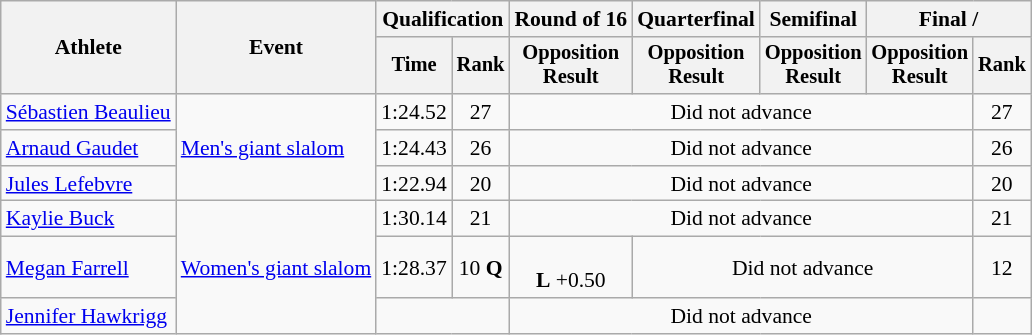<table class=wikitable style=font-size:90%;text-align:center>
<tr>
<th rowspan=2>Athlete</th>
<th rowspan=2>Event</th>
<th colspan=2>Qualification</th>
<th>Round of 16</th>
<th>Quarterfinal</th>
<th>Semifinal</th>
<th colspan=2>Final / </th>
</tr>
<tr style=font-size:95%>
<th>Time</th>
<th>Rank</th>
<th>Opposition<br>Result</th>
<th>Opposition<br>Result</th>
<th>Opposition<br>Result</th>
<th>Opposition<br>Result</th>
<th>Rank</th>
</tr>
<tr>
<td align=left><a href='#'>Sébastien Beaulieu</a></td>
<td align=left rowspan=3><a href='#'>Men's giant slalom</a></td>
<td>1:24.52</td>
<td>27</td>
<td colspan=4>Did not advance</td>
<td>27</td>
</tr>
<tr>
<td align=left><a href='#'>Arnaud Gaudet</a></td>
<td>1:24.43</td>
<td>26</td>
<td colspan=4>Did not advance</td>
<td>26</td>
</tr>
<tr>
<td align=left><a href='#'>Jules Lefebvre</a></td>
<td>1:22.94</td>
<td>20</td>
<td colspan=4>Did not advance</td>
<td>20</td>
</tr>
<tr>
<td align=left><a href='#'>Kaylie Buck</a></td>
<td align=left rowspan=3><a href='#'>Women's giant slalom</a></td>
<td>1:30.14</td>
<td>21</td>
<td colspan=4>Did not advance</td>
<td>21</td>
</tr>
<tr>
<td align=left><a href='#'>Megan Farrell</a></td>
<td>1:28.37</td>
<td>10 <strong>Q</strong></td>
<td><br><strong>L</strong> +0.50</td>
<td colspan=3>Did not advance</td>
<td>12</td>
</tr>
<tr>
<td align=left><a href='#'>Jennifer Hawkrigg</a></td>
<td colspan=2></td>
<td colspan=4>Did not advance</td>
<td></td>
</tr>
</table>
